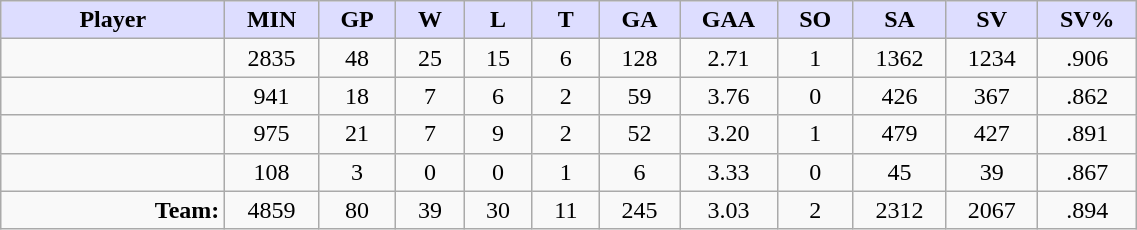<table style="width:60%;" class="wikitable sortable">
<tr>
<th style="background:#ddf; width:10%;">Player</th>
<th style="width:3%; background:#ddf;" title="Minutes played">MIN</th>
<th style="width:3%; background:#ddf;" title="Games played in">GP</th>
<th style="width:3%; background:#ddf;" title="Games played in">W</th>
<th style="width:3%; background:#ddf;" title="Games played in">L</th>
<th style="width:3%; background:#ddf;" title="Ties">T</th>
<th style="width:3%; background:#ddf;" title="Goals against">GA</th>
<th style="width:3%; background:#ddf;" title="Goals against average">GAA</th>
<th style="width:3%; background:#ddf;" title="Shut-outs">SO</th>
<th style="width:3%; background:#ddf;" title="Shots against">SA</th>
<th style="width:3%; background:#ddf;" title="Shots saved">SV</th>
<th style="width:3%; background:#ddf;" title="Save percentage">SV%</th>
</tr>
<tr style="text-align:center;">
<td style="text-align:right;"></td>
<td>2835</td>
<td>48</td>
<td>25</td>
<td>15</td>
<td>6</td>
<td>128</td>
<td>2.71</td>
<td>1</td>
<td>1362</td>
<td>1234</td>
<td>.906</td>
</tr>
<tr style="text-align:center;">
<td style="text-align:right;"></td>
<td>941</td>
<td>18</td>
<td>7</td>
<td>6</td>
<td>2</td>
<td>59</td>
<td>3.76</td>
<td>0</td>
<td>426</td>
<td>367</td>
<td>.862</td>
</tr>
<tr style="text-align:center;">
<td style="text-align:right;"></td>
<td>975</td>
<td>21</td>
<td>7</td>
<td>9</td>
<td>2</td>
<td>52</td>
<td>3.20</td>
<td>1</td>
<td>479</td>
<td>427</td>
<td>.891</td>
</tr>
<tr style="text-align:center;">
<td style="text-align:right;"></td>
<td>108</td>
<td>3</td>
<td>0</td>
<td>0</td>
<td>1</td>
<td>6</td>
<td>3.33</td>
<td>0</td>
<td>45</td>
<td>39</td>
<td>.867</td>
</tr>
<tr style="text-align:center;">
<td style="text-align:right;"><strong>Team:</strong></td>
<td>4859</td>
<td>80</td>
<td>39</td>
<td>30</td>
<td>11</td>
<td>245</td>
<td>3.03</td>
<td>2</td>
<td>2312</td>
<td>2067</td>
<td>.894</td>
</tr>
</table>
